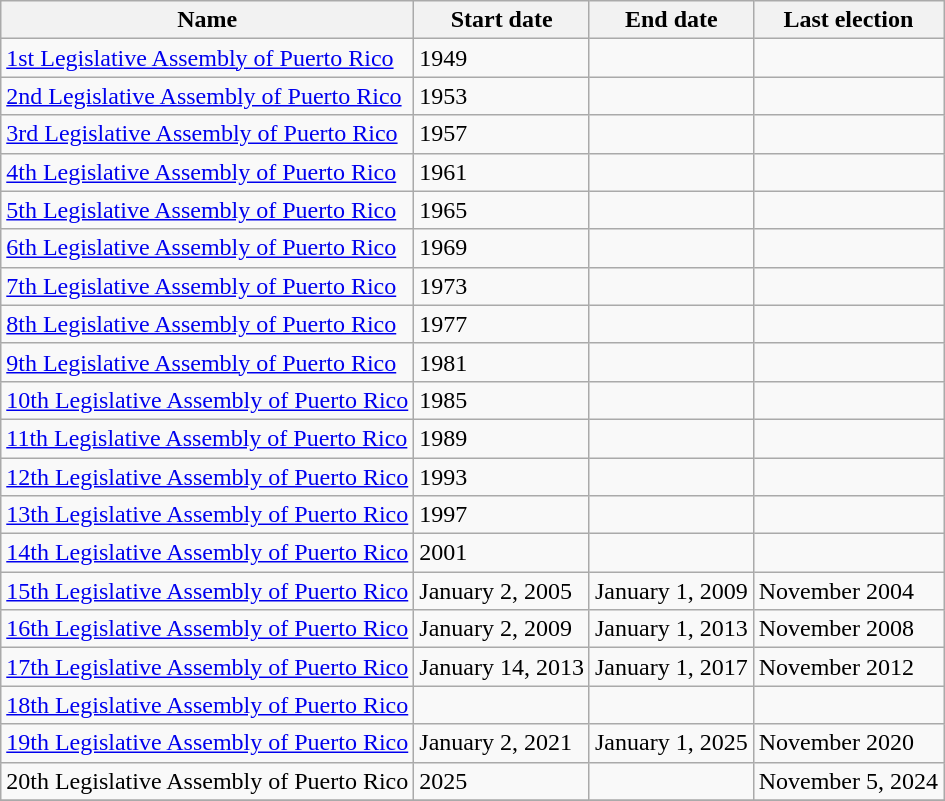<table class="wikitable mw-datatable sticky-header">
<tr>
<th>Name</th>
<th>Start date</th>
<th>End date</th>
<th>Last election</th>
</tr>
<tr>
<td><a href='#'>1st Legislative Assembly of Puerto Rico</a></td>
<td>1949</td>
<td></td>
<td></td>
</tr>
<tr>
<td><a href='#'>2nd Legislative Assembly of Puerto Rico</a></td>
<td>1953</td>
<td></td>
<td></td>
</tr>
<tr>
<td><a href='#'>3rd Legislative Assembly of Puerto Rico</a></td>
<td>1957</td>
<td></td>
<td></td>
</tr>
<tr>
<td><a href='#'>4th Legislative Assembly of Puerto Rico</a></td>
<td>1961</td>
<td></td>
<td></td>
</tr>
<tr>
<td><a href='#'>5th Legislative Assembly of Puerto Rico</a></td>
<td>1965</td>
<td></td>
<td></td>
</tr>
<tr>
<td><a href='#'>6th Legislative Assembly of Puerto Rico</a></td>
<td>1969</td>
<td></td>
<td></td>
</tr>
<tr>
<td><a href='#'>7th Legislative Assembly of Puerto Rico</a></td>
<td>1973</td>
<td></td>
<td></td>
</tr>
<tr>
<td><a href='#'>8th Legislative Assembly of Puerto Rico</a></td>
<td>1977</td>
<td></td>
<td></td>
</tr>
<tr>
<td><a href='#'>9th Legislative Assembly of Puerto Rico</a></td>
<td>1981</td>
<td></td>
<td></td>
</tr>
<tr>
<td><a href='#'>10th Legislative Assembly of Puerto Rico</a></td>
<td>1985</td>
<td></td>
<td></td>
</tr>
<tr>
<td><a href='#'>11th Legislative Assembly of Puerto Rico</a></td>
<td>1989</td>
<td></td>
<td></td>
</tr>
<tr>
<td><a href='#'>12th Legislative Assembly of Puerto Rico</a></td>
<td>1993</td>
<td></td>
<td></td>
</tr>
<tr>
<td><a href='#'>13th Legislative Assembly of Puerto Rico</a></td>
<td>1997</td>
<td></td>
<td></td>
</tr>
<tr>
<td><a href='#'>14th Legislative Assembly of Puerto Rico</a></td>
<td>2001</td>
<td></td>
<td></td>
</tr>
<tr>
<td><a href='#'>15th Legislative Assembly of Puerto Rico</a></td>
<td>January 2, 2005</td>
<td>January 1, 2009</td>
<td>November 2004</td>
</tr>
<tr>
<td><a href='#'>16th Legislative Assembly of Puerto Rico</a></td>
<td>January 2, 2009</td>
<td>January 1, 2013</td>
<td>November 2008</td>
</tr>
<tr>
<td><a href='#'>17th Legislative Assembly of Puerto Rico</a></td>
<td>January 14, 2013</td>
<td>January 1, 2017</td>
<td>November 2012</td>
</tr>
<tr>
<td><a href='#'>18th Legislative Assembly of Puerto Rico</a></td>
<td></td>
<td></td>
<td></td>
</tr>
<tr>
<td><a href='#'>19th Legislative Assembly of Puerto Rico</a></td>
<td>January 2, 2021</td>
<td>January 1, 2025</td>
<td>November 2020</td>
</tr>
<tr>
<td>20th Legislative Assembly of Puerto Rico</td>
<td>2025</td>
<td></td>
<td>November 5, 2024</td>
</tr>
<tr>
</tr>
</table>
